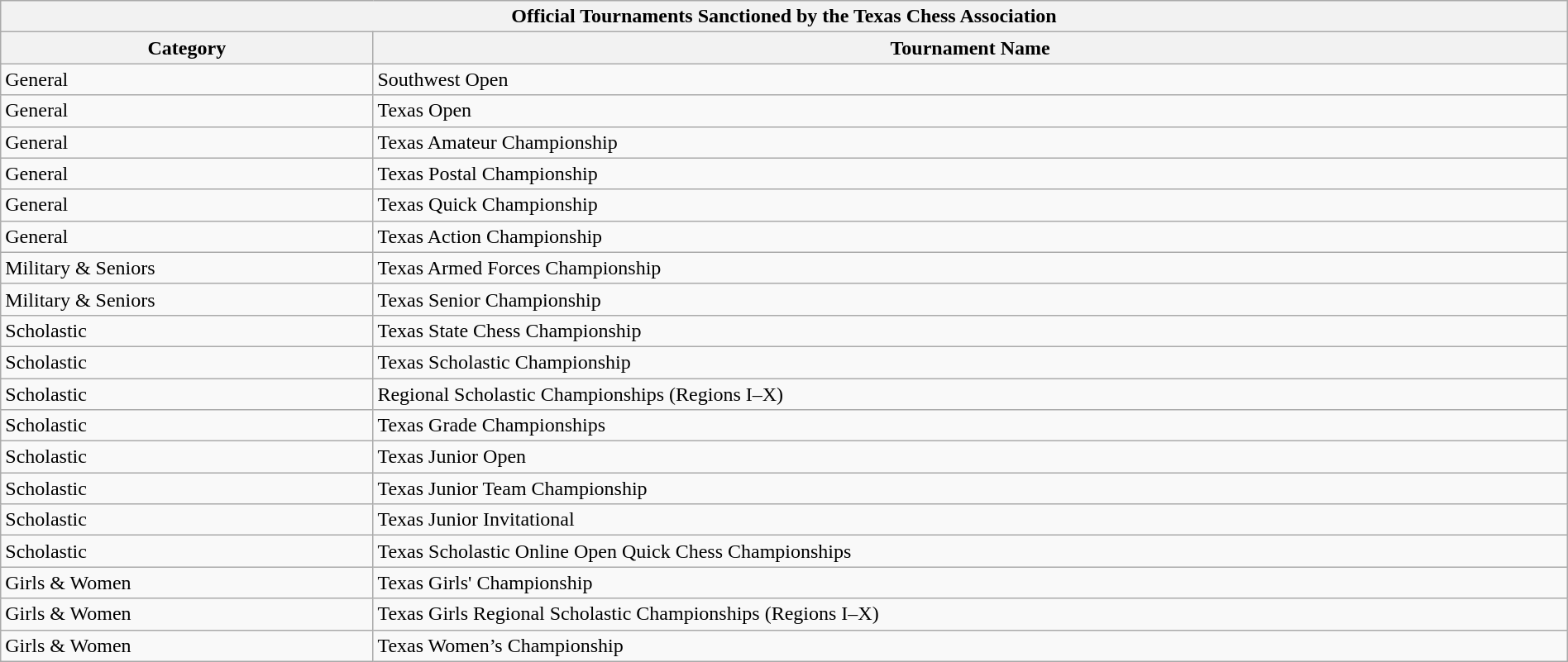<table class="wikitable collapsible collapsed" style="width:100%;">
<tr>
<th colspan="2">Official Tournaments Sanctioned by the Texas Chess Association</th>
</tr>
<tr>
<th>Category</th>
<th>Tournament Name</th>
</tr>
<tr>
<td>General</td>
<td>Southwest Open</td>
</tr>
<tr>
<td>General</td>
<td>Texas Open</td>
</tr>
<tr>
<td>General</td>
<td>Texas Amateur Championship</td>
</tr>
<tr>
<td>General</td>
<td>Texas Postal Championship</td>
</tr>
<tr>
<td>General</td>
<td>Texas Quick Championship</td>
</tr>
<tr>
<td>General</td>
<td>Texas Action Championship</td>
</tr>
<tr>
<td>Military & Seniors</td>
<td>Texas Armed Forces Championship</td>
</tr>
<tr>
<td>Military & Seniors</td>
<td>Texas Senior Championship</td>
</tr>
<tr>
<td>Scholastic</td>
<td>Texas State Chess Championship</td>
</tr>
<tr>
<td>Scholastic</td>
<td>Texas Scholastic Championship</td>
</tr>
<tr>
<td>Scholastic</td>
<td>Regional Scholastic Championships (Regions I–X)</td>
</tr>
<tr>
<td>Scholastic</td>
<td>Texas Grade Championships</td>
</tr>
<tr>
<td>Scholastic</td>
<td>Texas Junior Open</td>
</tr>
<tr>
<td>Scholastic</td>
<td>Texas Junior Team Championship</td>
</tr>
<tr>
<td>Scholastic</td>
<td>Texas Junior Invitational</td>
</tr>
<tr>
<td>Scholastic</td>
<td>Texas Scholastic Online Open Quick Chess Championships</td>
</tr>
<tr>
<td>Girls & Women</td>
<td>Texas Girls' Championship</td>
</tr>
<tr>
<td>Girls & Women</td>
<td>Texas Girls Regional Scholastic Championships (Regions I–X)</td>
</tr>
<tr>
<td>Girls & Women</td>
<td>Texas Women’s Championship</td>
</tr>
</table>
